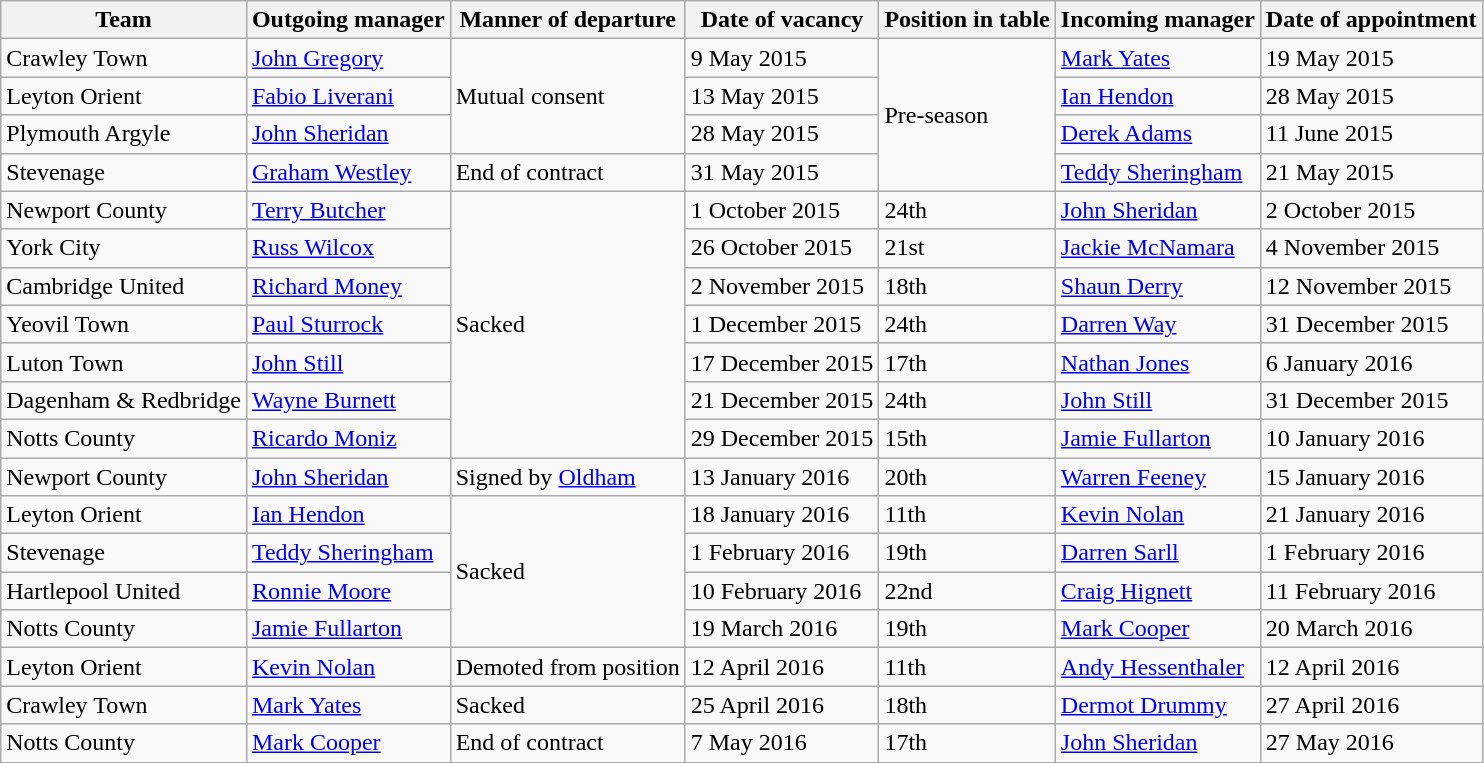<table class="wikitable sortable">
<tr>
<th width-200>Team</th>
<th>Outgoing manager</th>
<th>Manner of departure</th>
<th>Date of vacancy</th>
<th>Position in table</th>
<th>Incoming manager</th>
<th>Date of appointment</th>
</tr>
<tr>
<td>Crawley Town</td>
<td> <a href='#'>John Gregory</a></td>
<td rowspan=3>Mutual consent</td>
<td>9 May 2015</td>
<td rowspan=4>Pre-season</td>
<td> <a href='#'>Mark Yates</a></td>
<td>19 May 2015</td>
</tr>
<tr>
<td>Leyton Orient</td>
<td> <a href='#'>Fabio Liverani</a></td>
<td>13 May 2015</td>
<td> <a href='#'>Ian Hendon</a></td>
<td>28 May 2015</td>
</tr>
<tr>
<td>Plymouth Argyle</td>
<td> <a href='#'>John Sheridan</a></td>
<td>28 May 2015</td>
<td> <a href='#'>Derek Adams</a></td>
<td>11 June 2015</td>
</tr>
<tr>
<td>Stevenage</td>
<td> <a href='#'>Graham Westley</a></td>
<td>End of contract</td>
<td>31 May 2015</td>
<td> <a href='#'>Teddy Sheringham</a></td>
<td>21 May 2015</td>
</tr>
<tr>
<td>Newport County</td>
<td> <a href='#'>Terry Butcher</a></td>
<td rowspan=7>Sacked</td>
<td>1 October 2015</td>
<td>24th</td>
<td> <a href='#'>John Sheridan</a></td>
<td>2 October 2015</td>
</tr>
<tr>
<td>York City</td>
<td> <a href='#'>Russ Wilcox</a></td>
<td>26 October 2015</td>
<td>21st</td>
<td> <a href='#'>Jackie McNamara</a></td>
<td>4 November 2015</td>
</tr>
<tr>
<td>Cambridge United</td>
<td> <a href='#'>Richard Money</a></td>
<td>2 November 2015</td>
<td>18th</td>
<td> <a href='#'>Shaun Derry</a></td>
<td>12 November 2015</td>
</tr>
<tr>
<td>Yeovil Town</td>
<td> <a href='#'>Paul Sturrock</a></td>
<td>1 December 2015</td>
<td>24th</td>
<td> <a href='#'>Darren Way</a></td>
<td>31 December 2015</td>
</tr>
<tr>
<td>Luton Town</td>
<td> <a href='#'>John Still</a></td>
<td>17 December 2015</td>
<td>17th</td>
<td> <a href='#'>Nathan Jones</a></td>
<td>6 January 2016</td>
</tr>
<tr>
<td>Dagenham & Redbridge</td>
<td> <a href='#'>Wayne Burnett</a></td>
<td>21 December 2015</td>
<td>24th</td>
<td> <a href='#'>John Still</a></td>
<td>31 December 2015</td>
</tr>
<tr>
<td>Notts County</td>
<td> <a href='#'>Ricardo Moniz</a></td>
<td>29 December 2015</td>
<td>15th</td>
<td> <a href='#'>Jamie Fullarton</a></td>
<td>10 January 2016</td>
</tr>
<tr>
<td>Newport County</td>
<td> <a href='#'>John Sheridan</a></td>
<td>Signed by <a href='#'>Oldham</a></td>
<td>13 January 2016</td>
<td>20th</td>
<td> <a href='#'>Warren Feeney</a></td>
<td>15 January 2016</td>
</tr>
<tr>
<td>Leyton Orient</td>
<td> <a href='#'>Ian Hendon</a></td>
<td rowspan=4>Sacked</td>
<td>18 January 2016</td>
<td>11th</td>
<td> <a href='#'>Kevin Nolan</a></td>
<td>21 January 2016</td>
</tr>
<tr>
<td>Stevenage</td>
<td> <a href='#'>Teddy Sheringham</a></td>
<td>1 February 2016</td>
<td>19th</td>
<td> <a href='#'>Darren Sarll</a></td>
<td>1 February 2016</td>
</tr>
<tr>
<td>Hartlepool United</td>
<td> <a href='#'>Ronnie Moore</a></td>
<td>10 February 2016</td>
<td>22nd</td>
<td> <a href='#'>Craig Hignett</a></td>
<td>11 February 2016</td>
</tr>
<tr>
<td>Notts County</td>
<td> <a href='#'>Jamie Fullarton</a></td>
<td>19 March 2016</td>
<td>19th</td>
<td> <a href='#'>Mark Cooper</a></td>
<td>20 March 2016</td>
</tr>
<tr>
<td>Leyton Orient</td>
<td> <a href='#'>Kevin Nolan</a></td>
<td>Demoted from position</td>
<td>12 April 2016</td>
<td>11th</td>
<td> <a href='#'>Andy Hessenthaler</a></td>
<td>12 April 2016</td>
</tr>
<tr>
<td>Crawley Town</td>
<td> <a href='#'>Mark Yates</a></td>
<td>Sacked</td>
<td>25 April 2016</td>
<td>18th</td>
<td> <a href='#'>Dermot Drummy</a></td>
<td>27 April 2016</td>
</tr>
<tr>
<td>Notts County</td>
<td> <a href='#'>Mark Cooper</a></td>
<td>End of contract</td>
<td>7 May 2016</td>
<td>17th</td>
<td> <a href='#'>John Sheridan</a></td>
<td>27 May 2016</td>
</tr>
</table>
